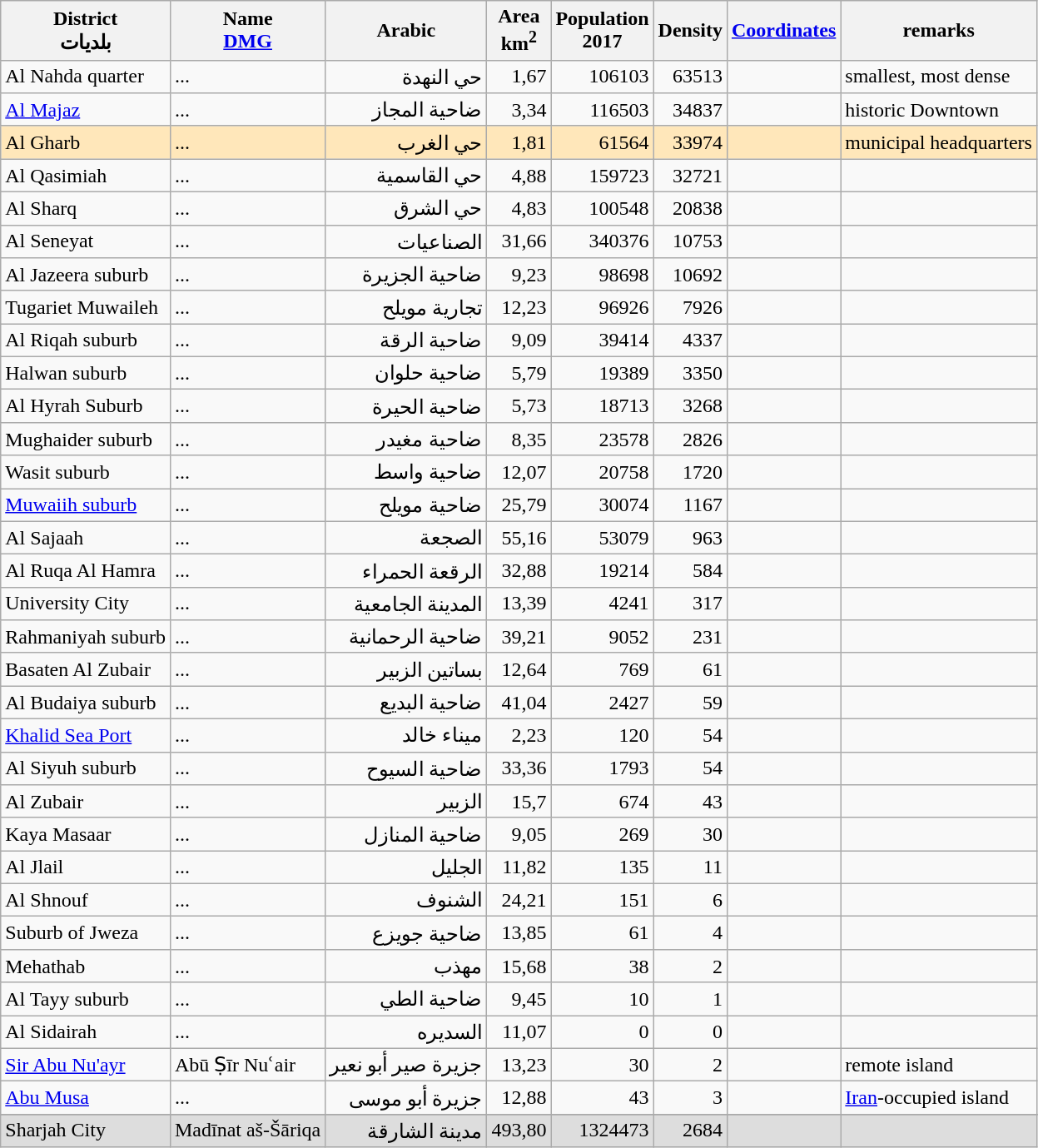<table class="wikitable sortable">
<tr>
<th>District<br> بلديات</th>
<th>Name<br> <a href='#'>DMG</a></th>
<th>Arabic</th>
<th>Area<br>km<sup>2</sup></th>
<th>Population<br>2017</th>
<th>Density</th>
<th><a href='#'>Coordinates</a></th>
<th>remarks</th>
</tr>
<tr>
<td>Al Nahda quarter</td>
<td>...</td>
<td style="text-align:right">حي النهدة‎</td>
<td style="text-align:right;">1,67</td>
<td style="text-align:right;">106103</td>
<td style="text-align:right;">63513</td>
<td><small></small></td>
<td>smallest, most dense</td>
</tr>
<tr>
<td><a href='#'>Al Majaz</a></td>
<td>...</td>
<td style="text-align:right">ضاحية المجاز‎</td>
<td style="text-align:right;">3,34</td>
<td style="text-align:right;">116503</td>
<td style="text-align:right;">34837</td>
<td><small></small></td>
<td>historic Downtown</td>
</tr>
<tr style="background:#FFE7BA">
<td>Al Gharb</td>
<td>...</td>
<td style="text-align:right">حي الغرب‎</td>
<td style="text-align:right;">1,81</td>
<td style="text-align:right;">61564</td>
<td style="text-align:right;">33974</td>
<td><small></small></td>
<td>municipal headquarters</td>
</tr>
<tr>
<td>Al Qasimiah</td>
<td>...</td>
<td style="text-align:right">حي القاسمية‎</td>
<td style="text-align:right;">4,88</td>
<td style="text-align:right;">159723</td>
<td style="text-align:right;">32721</td>
<td><small></small></td>
<td></td>
</tr>
<tr>
<td>Al Sharq</td>
<td>...</td>
<td style="text-align:right">حي الشرق‎</td>
<td style="text-align:right;">4,83</td>
<td style="text-align:right;">100548</td>
<td style="text-align:right;">20838</td>
<td><small></small></td>
<td></td>
</tr>
<tr>
<td>Al Seneyat</td>
<td>...</td>
<td style="text-align:right">الصناعيات‎</td>
<td style="text-align:right;">31,66</td>
<td style="text-align:right;">340376</td>
<td style="text-align:right;">10753</td>
<td><small></small></td>
<td></td>
</tr>
<tr>
<td>Al Jazeera suburb</td>
<td>...</td>
<td style="text-align:right">ضاحية الجزيرة</td>
<td style="text-align:right;">9,23</td>
<td style="text-align:right;">98698</td>
<td style="text-align:right;">10692</td>
<td><small></small></td>
<td></td>
</tr>
<tr>
<td>Tugariet Muwaileh</td>
<td>...</td>
<td style="text-align:right">تجارية مويلح‎</td>
<td style="text-align:right;">12,23</td>
<td style="text-align:right;">96926</td>
<td style="text-align:right;">7926</td>
<td><small></small></td>
<td></td>
</tr>
<tr>
<td>Al Riqah suburb</td>
<td>...</td>
<td style="text-align:right">ضاحية الرقة‎</td>
<td style="text-align:right;">9,09</td>
<td style="text-align:right;">39414</td>
<td style="text-align:right;">4337</td>
<td><small></small></td>
<td></td>
</tr>
<tr>
<td>Halwan suburb</td>
<td>...</td>
<td style="text-align:right">ضاحية حلوان‎</td>
<td style="text-align:right;">5,79</td>
<td style="text-align:right;">19389</td>
<td style="text-align:right;">3350</td>
<td><small></small></td>
<td></td>
</tr>
<tr>
<td>Al Hyrah Suburb</td>
<td>...</td>
<td style="text-align:right">ضاحية الحيرة‎</td>
<td style="text-align:right;">5,73</td>
<td style="text-align:right;">18713</td>
<td style="text-align:right;">3268</td>
<td><small></small></td>
<td></td>
</tr>
<tr>
<td>Mughaider suburb</td>
<td>...</td>
<td style="text-align:right">ضاحية مغيدر‎</td>
<td style="text-align:right;">8,35</td>
<td style="text-align:right;">23578</td>
<td style="text-align:right;">2826</td>
<td><small></small></td>
<td></td>
</tr>
<tr>
<td>Wasit suburb</td>
<td>...</td>
<td style="text-align:right">ضاحية واسط‎</td>
<td style="text-align:right;">12,07</td>
<td style="text-align:right;">20758</td>
<td style="text-align:right;">1720</td>
<td><small></small></td>
<td></td>
</tr>
<tr>
<td><a href='#'>Muwaiih suburb</a></td>
<td>...</td>
<td style="text-align:right">ضاحية مويلح‎</td>
<td style="text-align:right;">25,79</td>
<td style="text-align:right;">30074</td>
<td style="text-align:right;">1167</td>
<td><small></small></td>
<td></td>
</tr>
<tr>
<td>Al Sajaah</td>
<td>...</td>
<td style="text-align:right">الصجعة‎</td>
<td style="text-align:right;">55,16</td>
<td style="text-align:right;">53079</td>
<td style="text-align:right;">963</td>
<td><small></small></td>
<td></td>
</tr>
<tr>
<td>Al Ruqa Al Hamra</td>
<td>...</td>
<td style="text-align:right">الرقعة الحمراء‎</td>
<td style="text-align:right;">32,88</td>
<td style="text-align:right;">19214</td>
<td style="text-align:right;">584</td>
<td><small></small></td>
<td></td>
</tr>
<tr>
<td>University City</td>
<td>...</td>
<td style="text-align:right">المدينة الجامعية‎</td>
<td style="text-align:right;">13,39</td>
<td style="text-align:right;">4241</td>
<td style="text-align:right;">317</td>
<td><small></small></td>
<td></td>
</tr>
<tr>
<td>Rahmaniyah suburb</td>
<td>...</td>
<td style="text-align:right">ضاحية الرحمانية‎</td>
<td style="text-align:right;">39,21</td>
<td style="text-align:right;">9052</td>
<td style="text-align:right;">231</td>
<td><small></small></td>
<td></td>
</tr>
<tr>
<td>Basaten Al Zubair</td>
<td>...</td>
<td style="text-align:right">بساتين الزبير‎</td>
<td style="text-align:right;">12,64</td>
<td style="text-align:right;">769</td>
<td style="text-align:right;">61</td>
<td><small></small></td>
<td></td>
</tr>
<tr>
<td>Al Budaiya suburb</td>
<td>...</td>
<td style="text-align:right">ضاحية البديع‎</td>
<td style="text-align:right;">41,04</td>
<td style="text-align:right;">2427</td>
<td style="text-align:right;">59</td>
<td><small></small></td>
<td></td>
</tr>
<tr>
<td><a href='#'>Khalid Sea Port</a></td>
<td>...</td>
<td style="text-align:right">ميناء خالد‎</td>
<td style="text-align:right;">2,23</td>
<td style="text-align:right;">120</td>
<td style="text-align:right;">54</td>
<td><small></small></td>
<td></td>
</tr>
<tr>
<td>Al Siyuh suburb</td>
<td>...</td>
<td style="text-align:right">ضاحية السيوح‎</td>
<td style="text-align:right;">33,36</td>
<td style="text-align:right;">1793</td>
<td style="text-align:right;">54</td>
<td><small></small></td>
<td></td>
</tr>
<tr>
<td>Al Zubair</td>
<td>...</td>
<td style="text-align:right">الزبير‎</td>
<td style="text-align:right;">15,7</td>
<td style="text-align:right;">674</td>
<td style="text-align:right;">43</td>
<td><small></small></td>
<td></td>
</tr>
<tr>
<td>Kaya Masaar</td>
<td>...</td>
<td style="text-align:right">ضاحية المنازل‎</td>
<td style="text-align:right;">9,05</td>
<td style="text-align:right;">269</td>
<td style="text-align:right;">30</td>
<td><small></small></td>
<td></td>
</tr>
<tr>
<td>Al Jlail</td>
<td>...</td>
<td style="text-align:right">الجليل‎</td>
<td style="text-align:right;">11,82</td>
<td style="text-align:right;">135</td>
<td style="text-align:right;">11</td>
<td><small></small></td>
<td></td>
</tr>
<tr>
<td>Al Shnouf</td>
<td>...</td>
<td style="text-align:right">الشنوف‎</td>
<td style="text-align:right;">24,21</td>
<td style="text-align:right;">151</td>
<td style="text-align:right;">6</td>
<td><small></small></td>
<td></td>
</tr>
<tr>
<td>Suburb of Jweza</td>
<td>...</td>
<td style="text-align:right">ضاحية جويزع‎</td>
<td style="text-align:right;">13,85</td>
<td style="text-align:right;">61</td>
<td style="text-align:right;">4</td>
<td><small></small></td>
<td></td>
</tr>
<tr>
<td>Mehathab</td>
<td>...</td>
<td style="text-align:right">مهذب‎</td>
<td style="text-align:right;">15,68</td>
<td style="text-align:right;">38</td>
<td style="text-align:right;">2</td>
<td><small></small></td>
<td></td>
</tr>
<tr>
<td>Al Tayy suburb</td>
<td>...</td>
<td style="text-align:right">ضاحية الطي‎</td>
<td style="text-align:right;">9,45</td>
<td style="text-align:right;">10</td>
<td style="text-align:right;">1</td>
<td><small></small></td>
<td></td>
</tr>
<tr>
<td>Al Sidairah</td>
<td>...</td>
<td style="text-align:right">السديره‎</td>
<td style="text-align:right;">11,07</td>
<td style="text-align:right;">0</td>
<td style="text-align:right;">0</td>
<td><small></small></td>
<td></td>
</tr>
<tr>
<td><a href='#'>Sir Abu Nu'ayr</a></td>
<td>Abū Ṣīr Nuʿair</td>
<td style="text-align:right">جزيرة صير أبو نعير‎</td>
<td style="text-align:right;">13,23</td>
<td style="text-align:right;">30</td>
<td style="text-align:right;">2</td>
<td><small></small></td>
<td>remote island</td>
</tr>
<tr>
<td><a href='#'>Abu Musa</a></td>
<td>...</td>
<td style="text-align:right">جزيرة أبو موسى‎</td>
<td style="text-align:right;">12,88</td>
<td style="text-align:right;">43</td>
<td style="text-align:right;">3</td>
<td><small></small></td>
<td><a href='#'>Iran</a>-occupied island</td>
</tr>
<tr>
</tr>
<tr class="sortbottom" style="background:#DDDDDD;">
<td>Sharjah City</td>
<td>Madīnat aš-Šāriqa</td>
<td style="text-align:right">مدينة الشارقة‎</td>
<td style="text-align:right;">493,80</td>
<td style="text-align:right;">1324473</td>
<td style="text-align:right;">2684</td>
<td></td>
<td></td>
</tr>
</table>
